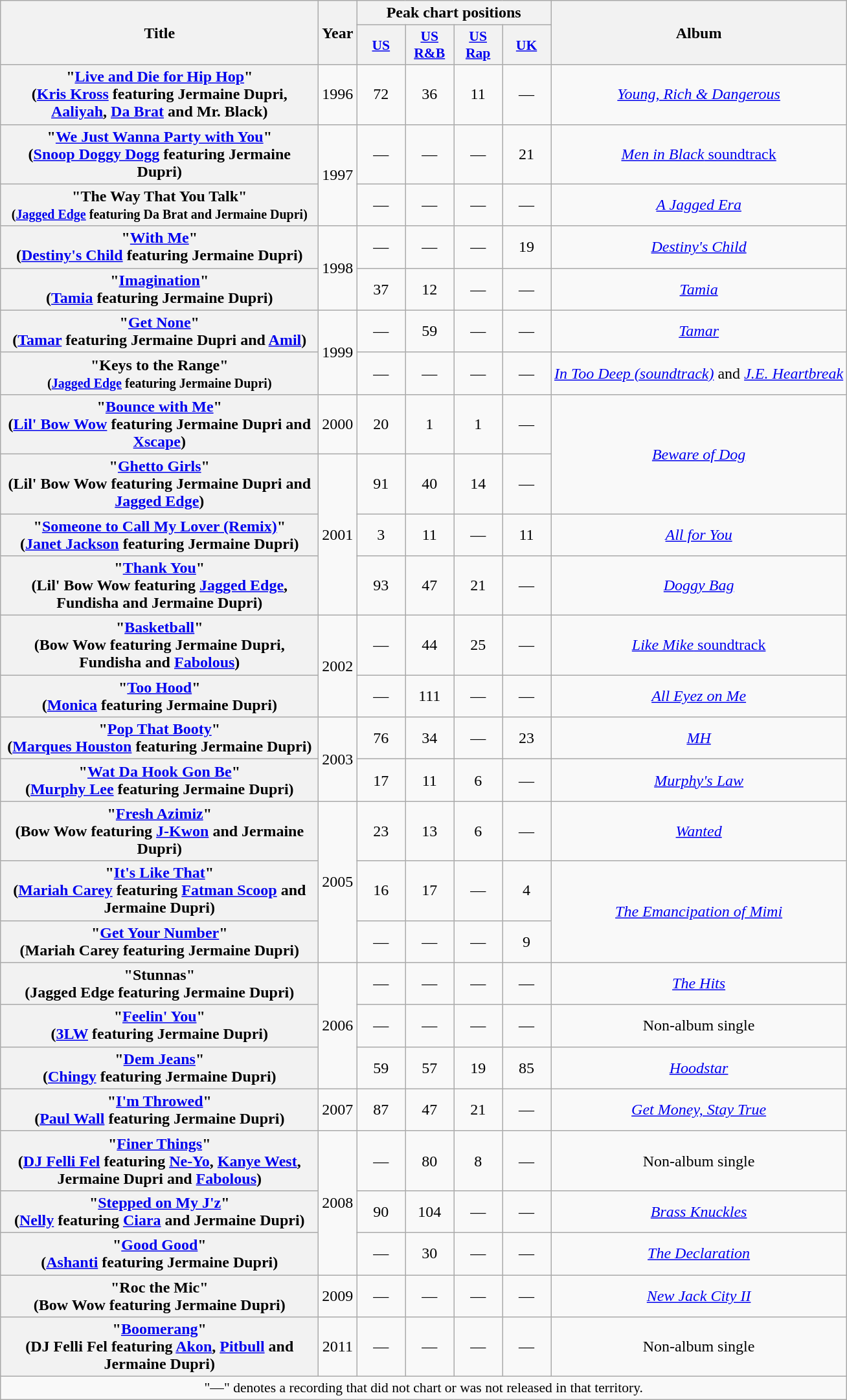<table class="wikitable plainrowheaders" style="text-align:center;">
<tr>
<th scope="col" rowspan="2" style="width:20em;">Title</th>
<th scope="col" rowspan="2">Year</th>
<th scope="col" colspan="4">Peak chart positions</th>
<th scope="col" rowspan="2">Album</th>
</tr>
<tr>
<th style="width:3em;font-size:90%;"><a href='#'>US</a><br></th>
<th style="width:3em;font-size:90%;"><a href='#'>US<br>R&B</a><br></th>
<th style="width:3em;font-size:90%;"><a href='#'>US<br>Rap</a><br></th>
<th style="width:3em;font-size:90%;"><a href='#'>UK</a><br></th>
</tr>
<tr>
<th scope="row">"<a href='#'>Live and Die for Hip Hop</a>" <br><span>(<a href='#'>Kris Kross</a> featuring Jermaine Dupri, <a href='#'>Aaliyah</a>, <a href='#'>Da Brat</a> and Mr. Black)</span></th>
<td>1996</td>
<td>72</td>
<td>36</td>
<td>11</td>
<td>—</td>
<td><em><a href='#'>Young, Rich & Dangerous</a></em></td>
</tr>
<tr>
<th scope="row">"<a href='#'>We Just Wanna Party with You</a>" <br><span>(<a href='#'>Snoop Doggy Dogg</a> featuring Jermaine Dupri)</span></th>
<td rowspan="2">1997</td>
<td>—</td>
<td>—</td>
<td>—</td>
<td>21</td>
<td><a href='#'><em>Men in Black</em> soundtrack</a></td>
</tr>
<tr>
<th scope="row">"The Way That You Talk"<br><small>(<a href='#'>Jagged Edge</a> featuring Da Brat and Jermaine Dupri)</small></th>
<td>—</td>
<td>—</td>
<td>—</td>
<td>—</td>
<td><em><a href='#'>A Jagged Era</a></em></td>
</tr>
<tr>
<th scope="row">"<a href='#'>With Me</a>" <br><span>(<a href='#'>Destiny's Child</a> featuring Jermaine Dupri)</span></th>
<td rowspan="2">1998</td>
<td>—</td>
<td>—</td>
<td>—</td>
<td>19</td>
<td><em><a href='#'>Destiny's Child</a></em></td>
</tr>
<tr>
<th scope="row">"<a href='#'>Imagination</a>" <br><span>(<a href='#'>Tamia</a> featuring Jermaine Dupri)</span></th>
<td>37</td>
<td>12</td>
<td>—</td>
<td>—</td>
<td><em><a href='#'>Tamia</a></em></td>
</tr>
<tr>
<th scope="row">"<a href='#'>Get None</a>" <br><span>(<a href='#'>Tamar</a> featuring Jermaine Dupri and <a href='#'>Amil</a>)</span></th>
<td rowspan="2">1999</td>
<td>—</td>
<td>59</td>
<td>—</td>
<td>—</td>
<td><em><a href='#'>Tamar</a></em></td>
</tr>
<tr>
<th scope="row">"Keys to the Range"<br><small>(<a href='#'>Jagged Edge</a> featuring Jermaine Dupri)</small></th>
<td>—</td>
<td>—</td>
<td>—</td>
<td>—</td>
<td><em><a href='#'>In Too Deep (soundtrack)</a></em> and <em><a href='#'>J.E. Heartbreak</a></em></td>
</tr>
<tr>
<th scope="row">"<a href='#'>Bounce with Me</a>" <br><span>(<a href='#'>Lil' Bow Wow</a> featuring Jermaine Dupri and <a href='#'>Xscape</a>)</span></th>
<td>2000</td>
<td>20</td>
<td>1</td>
<td>1</td>
<td>—</td>
<td rowspan="2"><em><a href='#'>Beware of Dog</a></em></td>
</tr>
<tr>
<th scope="row">"<a href='#'>Ghetto Girls</a>" <br><span>(Lil' Bow Wow featuring Jermaine Dupri and <a href='#'>Jagged Edge</a>)</span></th>
<td rowspan="3">2001</td>
<td>91</td>
<td>40</td>
<td>14</td>
<td>—</td>
</tr>
<tr>
<th scope="row">"<a href='#'>Someone to Call My Lover (Remix)</a>" <br><span>(<a href='#'>Janet Jackson</a> featuring Jermaine Dupri)</span></th>
<td>3</td>
<td>11</td>
<td>—</td>
<td>11</td>
<td><em><a href='#'>All for You</a></em></td>
</tr>
<tr>
<th scope="row">"<a href='#'>Thank You</a>" <br><span>(Lil' Bow Wow featuring <a href='#'>Jagged Edge</a>, Fundisha and Jermaine Dupri)</span></th>
<td>93</td>
<td>47</td>
<td>21</td>
<td>—</td>
<td><em><a href='#'>Doggy Bag</a></em></td>
</tr>
<tr>
<th scope="row">"<a href='#'>Basketball</a>" <br><span>(Bow Wow featuring Jermaine Dupri, Fundisha and <a href='#'>Fabolous</a>)</span></th>
<td rowspan="2">2002</td>
<td>—</td>
<td>44</td>
<td>25</td>
<td>—</td>
<td><a href='#'><em>Like Mike</em> soundtrack</a></td>
</tr>
<tr>
<th scope="row">"<a href='#'>Too Hood</a>" <br><span>(<a href='#'>Monica</a> featuring Jermaine Dupri)</span></th>
<td>—</td>
<td>111</td>
<td>—</td>
<td>—</td>
<td><em><a href='#'>All Eyez on Me</a></em></td>
</tr>
<tr>
<th scope="row">"<a href='#'>Pop That Booty</a>" <br><span>(<a href='#'>Marques Houston</a> featuring Jermaine Dupri)</span></th>
<td rowspan="2">2003</td>
<td>76</td>
<td>34</td>
<td>—</td>
<td>23</td>
<td><em><a href='#'>MH</a></em></td>
</tr>
<tr>
<th scope="row">"<a href='#'>Wat Da Hook Gon Be</a>" <br><span>(<a href='#'>Murphy Lee</a> featuring Jermaine Dupri)</span></th>
<td>17</td>
<td>11</td>
<td>6</td>
<td>—</td>
<td><em><a href='#'>Murphy's Law</a></em></td>
</tr>
<tr>
<th scope="row">"<a href='#'>Fresh Azimiz</a>" <br><span>(Bow Wow featuring <a href='#'>J-Kwon</a> and Jermaine Dupri)</span></th>
<td rowspan="3">2005</td>
<td>23</td>
<td>13</td>
<td>6</td>
<td>—</td>
<td><em><a href='#'>Wanted</a></em></td>
</tr>
<tr>
<th scope="row">"<a href='#'>It's Like That</a>" <br><span>(<a href='#'>Mariah Carey</a> featuring <a href='#'>Fatman Scoop</a> and Jermaine Dupri)</span></th>
<td>16</td>
<td>17</td>
<td>—</td>
<td>4</td>
<td rowspan="2"><em><a href='#'>The Emancipation of Mimi</a></em></td>
</tr>
<tr>
<th scope="row">"<a href='#'>Get Your Number</a>" <br><span>(Mariah Carey featuring Jermaine Dupri)</span></th>
<td>—</td>
<td>—</td>
<td>—</td>
<td>9</td>
</tr>
<tr>
<th scope="row">"Stunnas" <br><span>(Jagged Edge featuring Jermaine Dupri)</span></th>
<td rowspan="3">2006</td>
<td>—</td>
<td>—</td>
<td>—</td>
<td>—</td>
<td><em><a href='#'>The Hits</a></em></td>
</tr>
<tr>
<th scope="row">"<a href='#'>Feelin' You</a>" <br><span>(<a href='#'>3LW</a> featuring Jermaine Dupri)</span></th>
<td>—</td>
<td>—</td>
<td>—</td>
<td>—</td>
<td>Non-album single</td>
</tr>
<tr>
<th scope="row">"<a href='#'>Dem Jeans</a>" <br><span>(<a href='#'>Chingy</a> featuring Jermaine Dupri)</span></th>
<td>59</td>
<td>57</td>
<td>19</td>
<td>85</td>
<td><em><a href='#'>Hoodstar</a></em></td>
</tr>
<tr>
<th scope="row">"<a href='#'>I'm Throwed</a>" <br><span>(<a href='#'>Paul Wall</a> featuring Jermaine Dupri)</span></th>
<td>2007</td>
<td>87</td>
<td>47</td>
<td>21</td>
<td>—</td>
<td><em><a href='#'>Get Money, Stay True</a></em></td>
</tr>
<tr>
<th scope="row">"<a href='#'>Finer Things</a>" <br><span>(<a href='#'>DJ Felli Fel</a> featuring <a href='#'>Ne-Yo</a>, <a href='#'>Kanye West</a>, Jermaine Dupri and <a href='#'>Fabolous</a>)</span></th>
<td rowspan="3">2008</td>
<td>—</td>
<td>80</td>
<td>8</td>
<td>—</td>
<td>Non-album single</td>
</tr>
<tr>
<th scope="row">"<a href='#'>Stepped on My J'z</a>" <br><span>(<a href='#'>Nelly</a> featuring <a href='#'>Ciara</a> and Jermaine Dupri)</span></th>
<td>90</td>
<td>104</td>
<td>—</td>
<td>—</td>
<td><em><a href='#'>Brass Knuckles</a></em></td>
</tr>
<tr>
<th scope="row">"<a href='#'>Good Good</a>" <br><span>(<a href='#'>Ashanti</a> featuring Jermaine Dupri)</span></th>
<td>—</td>
<td>30</td>
<td>—</td>
<td>—</td>
<td><em><a href='#'>The Declaration</a></em></td>
</tr>
<tr>
<th scope="row">"Roc the Mic" <br><span>(Bow Wow featuring Jermaine Dupri)</span></th>
<td>2009</td>
<td>—</td>
<td>—</td>
<td>—</td>
<td>—</td>
<td><em><a href='#'>New Jack City II</a></em></td>
</tr>
<tr>
<th scope="row">"<a href='#'>Boomerang</a>" <br><span>(DJ Felli Fel featuring <a href='#'>Akon</a>, <a href='#'>Pitbull</a> and Jermaine Dupri)</span></th>
<td>2011</td>
<td>—</td>
<td>—</td>
<td>—</td>
<td>—</td>
<td>Non-album single</td>
</tr>
<tr>
<td colspan="14" style="font-size:90%">"—" denotes a recording that did not chart or was not released in that territory.</td>
</tr>
</table>
